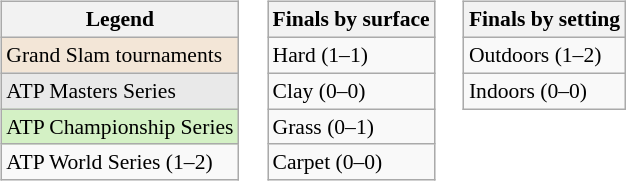<table>
<tr valign=top>
<td><br><table class=wikitable style=font-size:90%>
<tr>
<th>Legend</th>
</tr>
<tr style="background:#f3e6d7;">
<td>Grand Slam tournaments</td>
</tr>
<tr style="background:#e9e9e9;">
<td>ATP Masters Series</td>
</tr>
<tr style="background:#d4f1c5;">
<td>ATP Championship Series</td>
</tr>
<tr>
<td>ATP World Series (1–2)</td>
</tr>
</table>
</td>
<td><br><table class=wikitable style=font-size:90%>
<tr>
<th>Finals by surface</th>
</tr>
<tr>
<td>Hard (1–1)</td>
</tr>
<tr>
<td>Clay (0–0)</td>
</tr>
<tr>
<td>Grass (0–1)</td>
</tr>
<tr>
<td>Carpet (0–0)</td>
</tr>
</table>
</td>
<td><br><table class=wikitable style=font-size:90%>
<tr>
<th>Finals by setting</th>
</tr>
<tr>
<td>Outdoors (1–2)</td>
</tr>
<tr>
<td>Indoors (0–0)</td>
</tr>
</table>
</td>
</tr>
</table>
